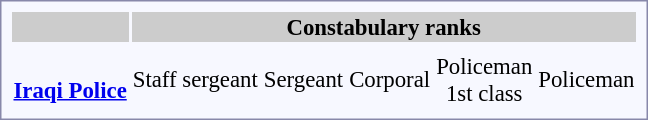<table style="border:1px solid #8888aa; background-color:#f7f8ff; padding:5px; font-size:95%; margin: 0px 12px 12px 0px;">
<tr style="background:#ccc;">
<th></th>
<th colspan=8>Constabulary ranks</th>
</tr>
<tr style="text-align:center;">
<td rowspan=3> <br><strong><a href='#'>Iraqi Police</a></strong></td>
<td></td>
<td></td>
<td></td>
<td></td>
<td></td>
</tr>
<tr style="text-align:center;">
<td>Staff sergeant</td>
<td>Sergeant</td>
<td>Corporal</td>
<td>Policeman <br> 1st class</td>
<td>Policeman</td>
</tr>
</table>
